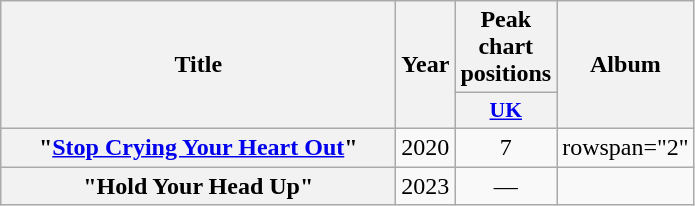<table class="wikitable plainrowheaders" style="text-align:center;">
<tr>
<th scope="col" rowspan="2" style="width:16em;">Title</th>
<th scope="col" rowspan="2">Year</th>
<th scope="col" colspan="1">Peak chart positions</th>
<th scope="col" rowspan="2">Album</th>
</tr>
<tr>
<th scope="col" style="width:2.5em;font-size:90%;"><a href='#'>UK</a><br></th>
</tr>
<tr>
<th scope="row">"<a href='#'>Stop Crying Your Heart Out</a>"<br></th>
<td>2020</td>
<td>7</td>
<td>rowspan="2" </td>
</tr>
<tr>
<th scope="row">"Hold Your Head Up"<br></th>
<td>2023</td>
<td>—</td>
</tr>
</table>
